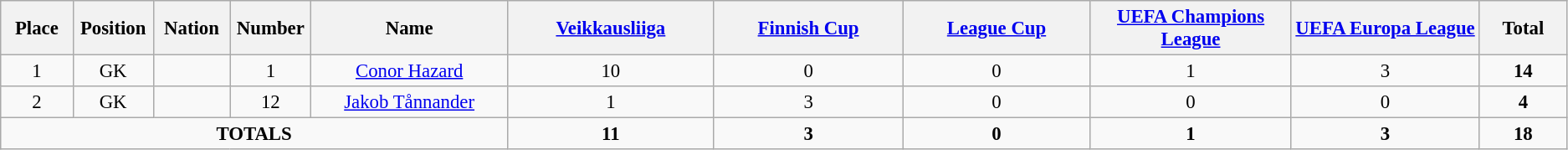<table class="wikitable" style="font-size: 95%; text-align: center;">
<tr>
<th width=60>Place</th>
<th width=60>Position</th>
<th width=60>Nation</th>
<th width=60>Number</th>
<th width=200>Name</th>
<th width=200><a href='#'>Veikkausliiga</a></th>
<th width=200><a href='#'>Finnish Cup</a></th>
<th width=200><a href='#'>League Cup</a></th>
<th width=200><a href='#'>UEFA Champions League</a></th>
<th width=200><a href='#'>UEFA Europa League</a></th>
<th width=80><strong>Total</strong></th>
</tr>
<tr>
<td>1</td>
<td>GK</td>
<td></td>
<td>1</td>
<td><a href='#'>Conor Hazard</a></td>
<td>10</td>
<td>0</td>
<td>0</td>
<td>1</td>
<td>3</td>
<td><strong>14</strong></td>
</tr>
<tr>
<td>2</td>
<td>GK</td>
<td></td>
<td>12</td>
<td><a href='#'>Jakob Tånnander</a></td>
<td>1</td>
<td>3</td>
<td>0</td>
<td>0</td>
<td>0</td>
<td><strong>4</strong></td>
</tr>
<tr>
<td colspan="5"><strong>TOTALS</strong></td>
<td><strong>11</strong></td>
<td><strong>3</strong></td>
<td><strong>0</strong></td>
<td><strong>1</strong></td>
<td><strong>3</strong></td>
<td><strong>18</strong></td>
</tr>
</table>
